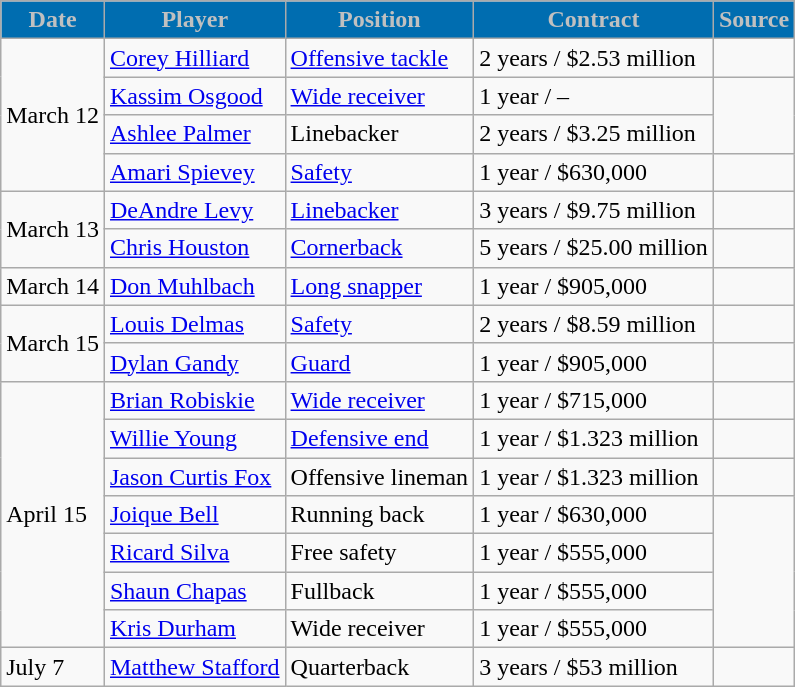<table class="wikitable">
<tr>
<th style="background:#006DB0;color:silver">Date</th>
<th style="background:#006DB0;color:silver">Player</th>
<th style="background:#006DB0;color:silver">Position</th>
<th style="background:#006DB0;color:silver">Contract</th>
<th style="background:#006DB0;color:silver">Source</th>
</tr>
<tr>
<td rowspan="4">March 12</td>
<td><a href='#'>Corey Hilliard</a></td>
<td><a href='#'>Offensive tackle</a></td>
<td>2 years / $2.53 million</td>
<td></td>
</tr>
<tr>
<td><a href='#'>Kassim Osgood</a></td>
<td><a href='#'>Wide receiver</a></td>
<td>1 year / –</td>
<td rowspan="2"></td>
</tr>
<tr>
<td><a href='#'>Ashlee Palmer</a></td>
<td>Linebacker</td>
<td>2 years / $3.25 million</td>
</tr>
<tr>
<td><a href='#'>Amari Spievey</a></td>
<td><a href='#'>Safety</a></td>
<td>1 year / $630,000</td>
<td></td>
</tr>
<tr>
<td rowspan="2">March 13</td>
<td><a href='#'>DeAndre Levy</a></td>
<td><a href='#'>Linebacker</a></td>
<td>3 years / $9.75 million</td>
<td></td>
</tr>
<tr>
<td><a href='#'>Chris Houston</a></td>
<td><a href='#'>Cornerback</a></td>
<td>5 years / $25.00 million</td>
<td></td>
</tr>
<tr>
<td>March 14</td>
<td><a href='#'>Don Muhlbach</a></td>
<td><a href='#'>Long snapper</a></td>
<td>1 year / $905,000</td>
<td></td>
</tr>
<tr>
<td rowspan="2">March 15</td>
<td><a href='#'>Louis Delmas</a></td>
<td><a href='#'>Safety</a></td>
<td>2 years / $8.59 million</td>
<td></td>
</tr>
<tr>
<td><a href='#'>Dylan Gandy</a></td>
<td><a href='#'>Guard</a></td>
<td>1 year / $905,000</td>
<td></td>
</tr>
<tr>
<td rowspan="7">April 15</td>
<td><a href='#'>Brian Robiskie</a></td>
<td><a href='#'>Wide receiver</a></td>
<td>1 year / $715,000</td>
<td></td>
</tr>
<tr>
<td><a href='#'>Willie Young</a></td>
<td><a href='#'>Defensive end</a></td>
<td>1 year / $1.323 million</td>
<td></td>
</tr>
<tr>
<td><a href='#'>Jason Curtis Fox</a></td>
<td>Offensive lineman</td>
<td>1 year / $1.323 million</td>
<td></td>
</tr>
<tr>
<td><a href='#'>Joique Bell</a></td>
<td>Running back</td>
<td>1 year / $630,000</td>
<td rowspan="4"></td>
</tr>
<tr>
<td><a href='#'>Ricard Silva</a></td>
<td>Free safety</td>
<td>1 year / $555,000</td>
</tr>
<tr>
<td><a href='#'>Shaun Chapas</a></td>
<td>Fullback</td>
<td>1 year / $555,000</td>
</tr>
<tr>
<td><a href='#'>Kris Durham</a></td>
<td>Wide receiver</td>
<td>1 year / $555,000</td>
</tr>
<tr>
<td>July 7</td>
<td><a href='#'>Matthew Stafford</a></td>
<td>Quarterback</td>
<td>3 years / $53 million</td>
<td></td>
</tr>
</table>
